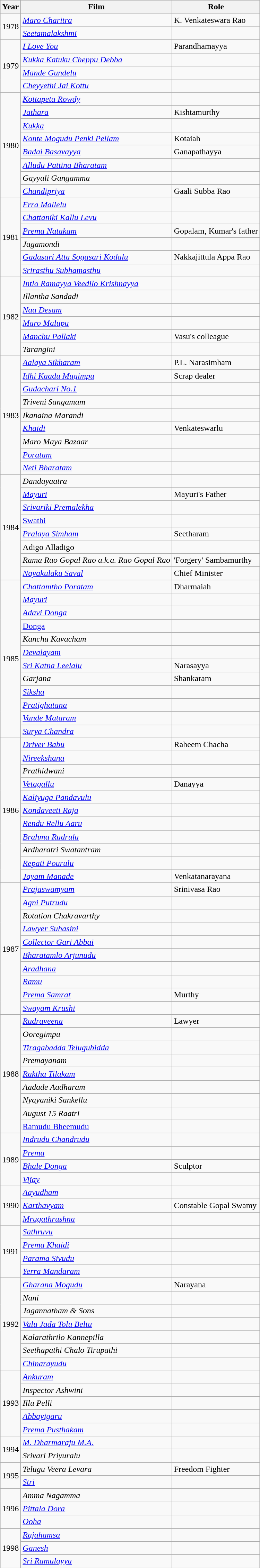<table class="wikitable">
<tr>
<th>Year</th>
<th>Film</th>
<th>Role</th>
</tr>
<tr>
<td rowspan="2">1978</td>
<td><em><a href='#'>Maro Charitra</a></em></td>
<td>K. Venkateswara Rao</td>
</tr>
<tr>
<td><em><a href='#'>Seetamalakshmi</a></em></td>
<td></td>
</tr>
<tr>
<td rowspan="4">1979</td>
<td><em><a href='#'>I Love You</a></em></td>
<td>Parandhamayya</td>
</tr>
<tr>
<td><em><a href='#'>Kukka Katuku Cheppu Debba</a></em></td>
<td></td>
</tr>
<tr>
<td><em><a href='#'>Mande Gundelu</a></em></td>
<td></td>
</tr>
<tr>
<td><em><a href='#'>Cheyyethi Jai Kottu</a></em></td>
<td></td>
</tr>
<tr>
<td rowspan="8">1980</td>
<td><em><a href='#'>Kottapeta Rowdy</a></em></td>
<td></td>
</tr>
<tr>
<td><em><a href='#'>Jathara</a></em></td>
<td>Kishtamurthy</td>
</tr>
<tr>
<td><em><a href='#'>Kukka</a></em></td>
<td></td>
</tr>
<tr>
<td><em><a href='#'>Konte Mogudu Penki Pellam</a></em></td>
<td>Kotaiah</td>
</tr>
<tr>
<td><em><a href='#'>Badai Basavayya</a></em></td>
<td>Ganapathayya</td>
</tr>
<tr>
<td><em><a href='#'>Alludu Pattina Bharatam</a></em></td>
<td></td>
</tr>
<tr>
<td><em>Gayyali Gangamma</em></td>
<td></td>
</tr>
<tr>
<td><em><a href='#'>Chandipriya</a></em></td>
<td>Gaali Subba Rao</td>
</tr>
<tr>
<td rowspan="6">1981</td>
<td><em><a href='#'>Erra Mallelu</a></em></td>
<td></td>
</tr>
<tr>
<td><em><a href='#'>Chattaniki Kallu Levu</a></em></td>
<td></td>
</tr>
<tr>
<td><em><a href='#'>Prema Natakam</a></em></td>
<td>Gopalam, Kumar's father</td>
</tr>
<tr>
<td><em>Jagamondi</em></td>
<td></td>
</tr>
<tr>
<td><a href='#'><em>Gadasari Atta Sogasari Kodalu</em></a><em></em></td>
<td>Nakkajittula Appa Rao</td>
</tr>
<tr>
<td><em><a href='#'>Srirasthu Subhamasthu</a></em></td>
<td></td>
</tr>
<tr>
<td rowspan="6">1982</td>
<td><em><a href='#'>Intlo Ramayya Veedilo Krishnayya</a></em></td>
<td></td>
</tr>
<tr>
<td><em>Illantha Sandadi </em></td>
<td></td>
</tr>
<tr>
<td><em><a href='#'>Naa Desam</a></em></td>
<td></td>
</tr>
<tr>
<td><em><a href='#'>Maro Malupu</a></em></td>
<td></td>
</tr>
<tr>
<td><em><a href='#'>Manchu Pallaki</a></em></td>
<td>Vasu's colleague</td>
</tr>
<tr>
<td><em>Tarangini</em></td>
<td></td>
</tr>
<tr>
<td rowspan="9">1983</td>
<td><em><a href='#'>Aalaya Sikharam</a></em></td>
<td>P.L. Narasimham</td>
</tr>
<tr>
<td><em><a href='#'>Idhi Kaadu Mugimpu</a></em></td>
<td>Scrap dealer</td>
</tr>
<tr>
<td><em><a href='#'>Gudachari No.1</a></em></td>
<td></td>
</tr>
<tr>
<td><em>Triveni Sangamam</em></td>
<td></td>
</tr>
<tr>
<td><em>Ikanaina Marandi</em></td>
<td></td>
</tr>
<tr>
<td><em><a href='#'>Khaidi</a></em></td>
<td>Venkateswarlu</td>
</tr>
<tr>
<td><em>Maro Maya Bazaar</em></td>
<td></td>
</tr>
<tr>
<td><em><a href='#'>Poratam</a></em></td>
<td></td>
</tr>
<tr>
<td><em><a href='#'>Neti Bharatam</a></em></td>
<td></td>
</tr>
<tr>
<td rowspan="8">1984</td>
<td><em>Dandayaatra</em></td>
<td></td>
</tr>
<tr>
<td><em><a href='#'>Mayuri</a></em></td>
<td>Mayuri's Father</td>
</tr>
<tr>
<td><em><a href='#'>Srivariki Premalekha</a></em></td>
<td></td>
</tr>
<tr>
<td><a href='#'>Swathi</a></td>
<td></td>
</tr>
<tr>
<td><em><a href='#'>Pralaya Simham</a></em></td>
<td>Seetharam</td>
</tr>
<tr>
<td>Adigo Alladigo</td>
<td></td>
</tr>
<tr>
<td><em>Rama Rao Gopal Rao a.k.a. Rao Gopal Rao</em></td>
<td>'Forgery' Sambamurthy</td>
</tr>
<tr>
<td><em><a href='#'>Nayakulaku Saval</a></em></td>
<td>Chief Minister</td>
</tr>
<tr>
<td rowspan="12">1985</td>
<td><em><a href='#'>Chattamtho Poratam</a></em></td>
<td>Dharmaiah</td>
</tr>
<tr>
<td><a href='#'><em>Mayuri</em></a></td>
<td></td>
</tr>
<tr>
<td><em><a href='#'>Adavi Donga</a></em></td>
<td></td>
</tr>
<tr>
<td><a href='#'>Donga</a></td>
<td></td>
</tr>
<tr>
<td><em>Kanchu Kavacham</em></td>
<td></td>
</tr>
<tr>
<td><em><a href='#'>Devalayam</a></em></td>
<td></td>
</tr>
<tr>
<td><em><a href='#'>Sri Katna Leelalu</a></em></td>
<td>Narasayya</td>
</tr>
<tr>
<td><em>Garjana</em></td>
<td>Shankaram</td>
</tr>
<tr>
<td><em><a href='#'>Siksha</a></em></td>
<td></td>
</tr>
<tr>
<td><em><a href='#'>Pratighatana</a></em></td>
<td></td>
</tr>
<tr>
<td><em><a href='#'>Vande Mataram</a> </em></td>
<td></td>
</tr>
<tr>
<td><em><a href='#'>Surya Chandra</a></em></td>
<td></td>
</tr>
<tr>
<td rowspan="11">1986</td>
<td><em><a href='#'>Driver Babu</a></em></td>
<td>Raheem Chacha</td>
</tr>
<tr>
<td><em><a href='#'>Nireekshana</a></em></td>
<td></td>
</tr>
<tr>
<td><em>Prathidwani</em></td>
<td></td>
</tr>
<tr>
<td><em><a href='#'>Vetagallu</a></em></td>
<td>Danayya</td>
</tr>
<tr>
<td><em><a href='#'>Kaliyuga Pandavulu</a></em></td>
<td></td>
</tr>
<tr>
<td><em><a href='#'>Kondaveeti Raja</a></em></td>
<td></td>
</tr>
<tr>
<td><em><a href='#'>Rendu Rellu Aaru</a></em></td>
<td></td>
</tr>
<tr>
<td><em><a href='#'>Brahma Rudrulu</a></em></td>
<td></td>
</tr>
<tr>
<td><em>Ardharatri Swatantram</em></td>
<td></td>
</tr>
<tr>
<td><em><a href='#'>Repati Pourulu</a></em></td>
<td></td>
</tr>
<tr>
<td><em><a href='#'>Jayam Manade</a></em></td>
<td>Venkatanarayana</td>
</tr>
<tr>
<td rowspan="10">1987</td>
<td><em><a href='#'>Prajaswamyam</a></em></td>
<td>Srinivasa Rao</td>
</tr>
<tr>
<td><em><a href='#'>Agni Putrudu</a></em></td>
<td></td>
</tr>
<tr>
<td><em>Rotation Chakravarthy</em></td>
<td></td>
</tr>
<tr>
<td><em><a href='#'>Lawyer Suhasini</a></em></td>
<td></td>
</tr>
<tr>
<td><em><a href='#'>Collector Gari Abbai</a></em></td>
<td></td>
</tr>
<tr>
<td><em><a href='#'>Bharatamlo Arjunudu</a></em></td>
<td></td>
</tr>
<tr>
<td><em><a href='#'>Aradhana</a></em></td>
<td></td>
</tr>
<tr>
<td><em><a href='#'>Ramu</a></em></td>
<td></td>
</tr>
<tr>
<td><em><a href='#'>Prema Samrat</a></em></td>
<td>Murthy</td>
</tr>
<tr>
<td><em><a href='#'>Swayam Krushi</a></em></td>
<td></td>
</tr>
<tr>
<td rowspan="9">1988</td>
<td><em><a href='#'>Rudraveena</a></em></td>
<td>Lawyer</td>
</tr>
<tr>
<td><em>Ooregimpu</em></td>
<td></td>
</tr>
<tr>
<td><em><a href='#'>Tiragabadda Telugubidda</a></em></td>
<td></td>
</tr>
<tr>
<td><em>Premayanam</em></td>
<td></td>
</tr>
<tr>
<td><em><a href='#'>Raktha Tilakam</a></em></td>
<td></td>
</tr>
<tr>
<td><em>Aadade Aadharam</em></td>
<td></td>
</tr>
<tr>
<td><em>Nyayaniki Sankellu</em></td>
<td></td>
</tr>
<tr>
<td><em>August 15 Raatri</em></td>
<td></td>
</tr>
<tr>
<td><a href='#'>Ramudu Bheemudu</a></td>
<td></td>
</tr>
<tr>
<td rowspan="4">1989</td>
<td><em><a href='#'>Indrudu Chandrudu</a></em></td>
<td></td>
</tr>
<tr>
<td><em><a href='#'>Prema</a></em></td>
<td></td>
</tr>
<tr>
<td><em><a href='#'>Bhale Donga</a></em></td>
<td>Sculptor</td>
</tr>
<tr>
<td><em><a href='#'>Vijay</a></em></td>
<td></td>
</tr>
<tr>
<td rowspan="3">1990</td>
<td><em><a href='#'>Aayudham</a> </em></td>
<td></td>
</tr>
<tr>
<td><em><a href='#'>Karthavyam</a></em></td>
<td>Constable Gopal Swamy</td>
</tr>
<tr>
<td><em><a href='#'>Mrugathrushna</a></em></td>
<td></td>
</tr>
<tr>
<td rowspan="4">1991</td>
<td><em><a href='#'>Sathruvu</a></em></td>
<td></td>
</tr>
<tr>
<td><em><a href='#'>Prema Khaidi</a></em></td>
<td></td>
</tr>
<tr>
<td><em><a href='#'>Parama Sivudu</a></em></td>
<td></td>
</tr>
<tr>
<td><em><a href='#'>Yerra Mandaram</a></em></td>
<td></td>
</tr>
<tr>
<td rowspan="7">1992</td>
<td><em><a href='#'>Gharana Mogudu</a></em></td>
<td>Narayana</td>
</tr>
<tr>
<td><em>Nani</em></td>
<td></td>
</tr>
<tr>
<td><em>Jagannatham & Sons</em></td>
<td></td>
</tr>
<tr>
<td><em><a href='#'>Valu Jada Tolu Beltu</a></em></td>
<td></td>
</tr>
<tr>
<td><em>Kalarathrilo Kannepilla</em></td>
<td></td>
</tr>
<tr>
<td><em>Seethapathi Chalo Tirupathi</em></td>
<td></td>
</tr>
<tr>
<td><em><a href='#'>Chinarayudu</a></em></td>
<td></td>
</tr>
<tr>
<td rowspan="5">1993</td>
<td><em><a href='#'>Ankuram</a></em></td>
<td></td>
</tr>
<tr>
<td><em>Inspector Ashwini</em></td>
<td></td>
</tr>
<tr>
<td><em>Illu Pelli</em></td>
<td></td>
</tr>
<tr>
<td><em><a href='#'>Abbayigaru</a></em></td>
<td></td>
</tr>
<tr>
<td><em><a href='#'>Prema Pusthakam</a></em></td>
<td></td>
</tr>
<tr>
<td rowspan="2">1994</td>
<td><em><a href='#'>M. Dharmaraju M.A.</a></em></td>
<td></td>
</tr>
<tr>
<td><em>Srivari Priyuralu</em></td>
<td></td>
</tr>
<tr>
<td rowspan="2">1995</td>
<td><em>Telugu Veera Levara</em></td>
<td>Freedom Fighter</td>
</tr>
<tr>
<td><em><a href='#'>Stri</a></em></td>
<td></td>
</tr>
<tr>
<td rowspan="3">1996</td>
<td><em>Amma Nagamma</em></td>
<td></td>
</tr>
<tr>
<td><a href='#'><em>Pittala Dora</em></a></td>
<td></td>
</tr>
<tr>
<td><em><a href='#'>Ooha</a></em></td>
<td></td>
</tr>
<tr>
<td rowspan="3">1998</td>
<td><em><a href='#'>Rajahamsa</a></em></td>
<td></td>
</tr>
<tr>
<td><a href='#'><em>Ganesh</em></a></td>
<td></td>
</tr>
<tr>
<td><em><a href='#'>Sri Ramulayya</a></em></td>
<td></td>
</tr>
<tr>
</tr>
</table>
